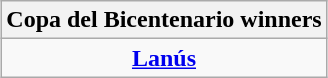<table class="wikitable" style="text-align: center; margin: 0 auto;">
<tr>
<th>Copa del Bicentenario winners</th>
</tr>
<tr>
<td><strong><a href='#'>Lanús</a></strong></td>
</tr>
</table>
